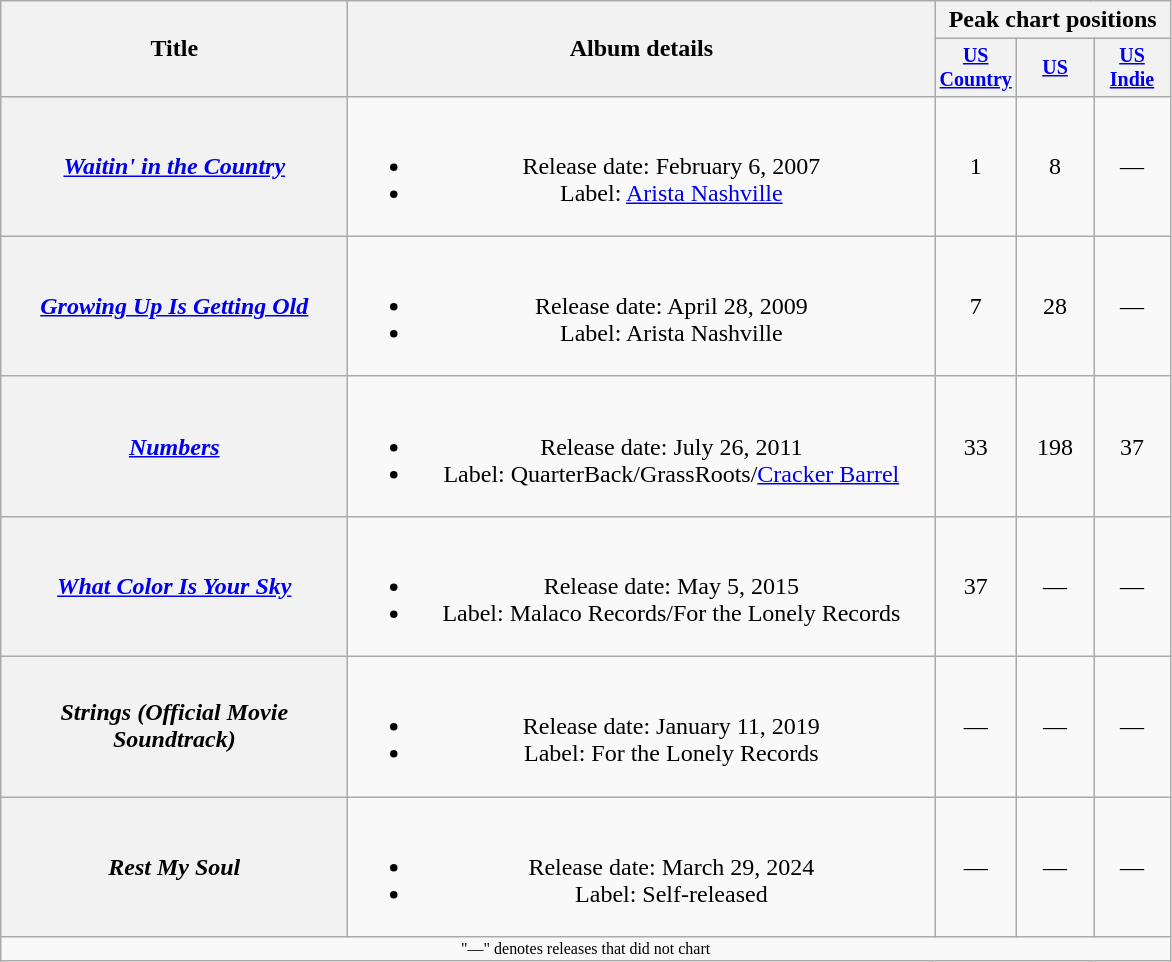<table class="wikitable plainrowheaders" style="text-align:center;">
<tr>
<th rowspan="2" style="width:14em;">Title</th>
<th rowspan="2" style="width:24em;">Album details</th>
<th colspan="3">Peak chart positions</th>
</tr>
<tr style="font-size:smaller;">
<th style="width:45px;"><a href='#'>US Country</a></th>
<th style="width:45px;"><a href='#'>US</a></th>
<th style="width:45px;"><a href='#'>US Indie</a></th>
</tr>
<tr>
<th scope="row"><em><a href='#'>Waitin' in the Country</a></em></th>
<td><br><ul><li>Release date: February 6, 2007</li><li>Label: <a href='#'>Arista Nashville</a></li></ul></td>
<td>1</td>
<td>8</td>
<td>—</td>
</tr>
<tr>
<th scope="row"><em><a href='#'>Growing Up Is Getting Old</a></em></th>
<td><br><ul><li>Release date: April 28, 2009</li><li>Label: Arista Nashville</li></ul></td>
<td>7</td>
<td>28</td>
<td>—</td>
</tr>
<tr>
<th scope="row"><em><a href='#'>Numbers</a></em></th>
<td><br><ul><li>Release date: July 26, 2011</li><li>Label: QuarterBack/GrassRoots/<a href='#'>Cracker Barrel</a></li></ul></td>
<td>33</td>
<td>198</td>
<td>37</td>
</tr>
<tr>
<th scope="row"><em><a href='#'>What Color Is Your Sky</a></em></th>
<td><br><ul><li>Release date: May 5, 2015</li><li>Label: Malaco Records/For the Lonely Records</li></ul></td>
<td>37</td>
<td>—</td>
<td>—</td>
</tr>
<tr>
<th scope="row"><em>Strings (Official Movie Soundtrack)</em></th>
<td><br><ul><li>Release date: January 11, 2019</li><li>Label: For the Lonely Records</li></ul></td>
<td>—</td>
<td>—</td>
<td>—</td>
</tr>
<tr>
<th scope="row"><em>Rest My Soul</em></th>
<td><br><ul><li>Release date: March 29, 2024</li><li>Label: Self-released</li></ul></td>
<td>—</td>
<td>—</td>
<td>—</td>
</tr>
<tr>
<td colspan="6" style="font-size:8pt">"—" denotes releases that did not chart</td>
</tr>
</table>
